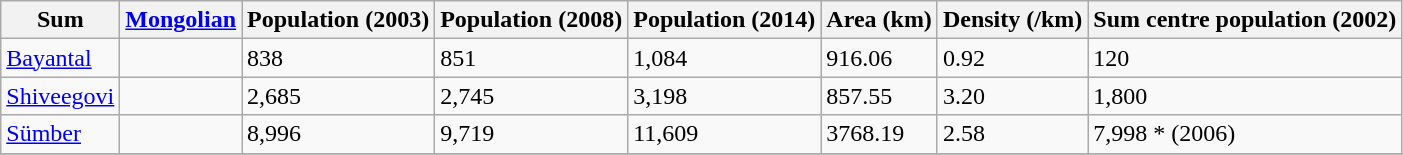<table class="wikitable">
<tr>
<th>Sum</th>
<th><a href='#'>Mongolian</a></th>
<th>Population (2003)</th>
<th>Population (2008)</th>
<th>Population (2014)</th>
<th>Area (km)</th>
<th>Density (/km)</th>
<th>Sum centre population (2002)</th>
</tr>
<tr>
<td><a href='#'>Bayantal</a></td>
<td></td>
<td>838</td>
<td>851</td>
<td>1,084</td>
<td>916.06</td>
<td>0.92</td>
<td>120</td>
</tr>
<tr>
<td><a href='#'>Shiveegovi</a></td>
<td></td>
<td>2,685</td>
<td>2,745</td>
<td>3,198</td>
<td>857.55</td>
<td>3.20</td>
<td>1,800</td>
</tr>
<tr>
<td><a href='#'>Sümber</a> </td>
<td></td>
<td>8,996</td>
<td>9,719</td>
<td>11,609</td>
<td>3768.19</td>
<td>2.58</td>
<td>7,998 * (2006)</td>
</tr>
<tr>
</tr>
</table>
